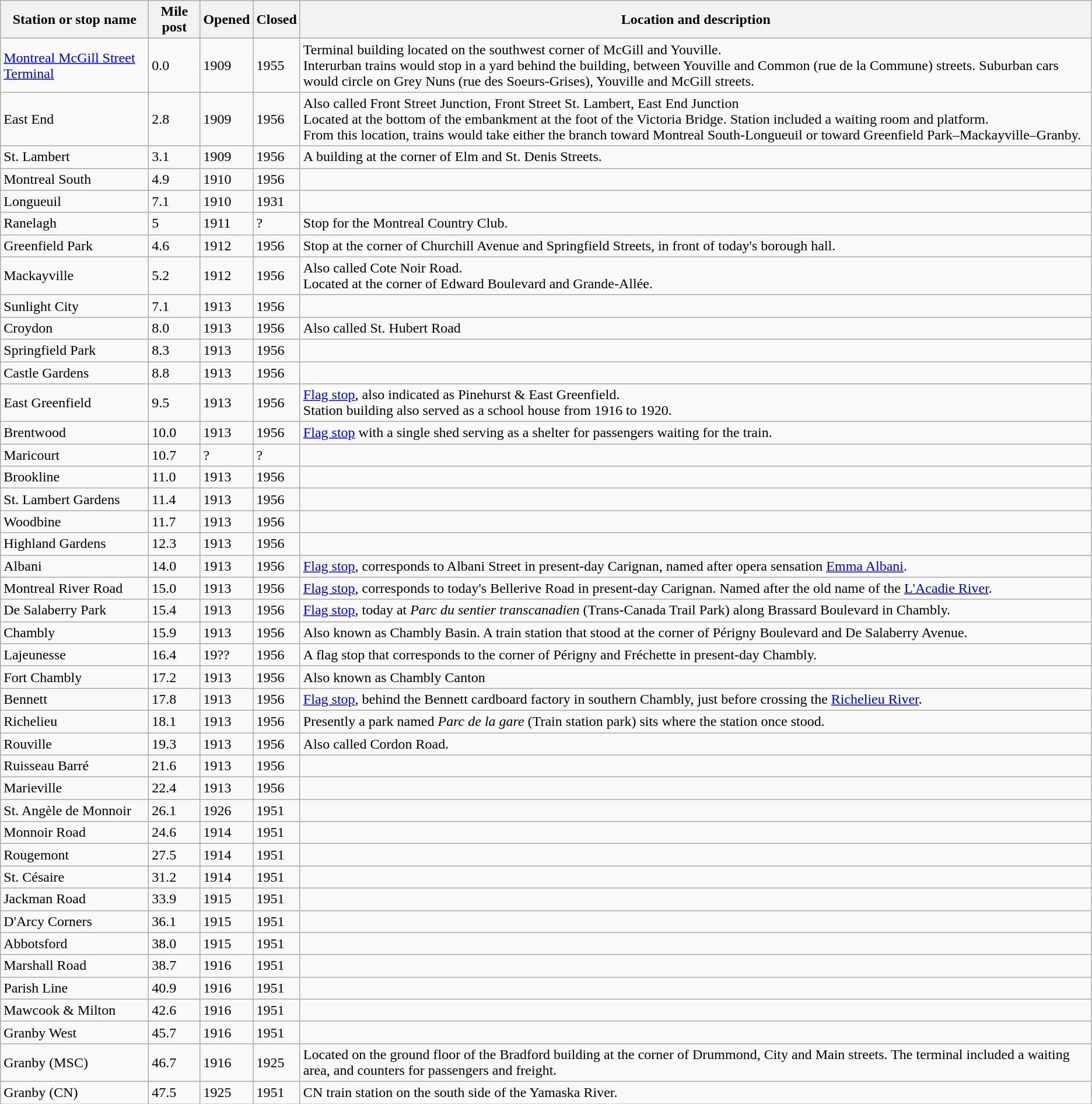<table class="wikitable sortable">
<tr>
<th>Station or stop name</th>
<th>Mile post</th>
<th>Opened</th>
<th>Closed</th>
<th>Location and description</th>
</tr>
<tr>
<td><a href='#'>Montreal McGill Street Terminal</a></td>
<td>0.0</td>
<td>1909</td>
<td>1955</td>
<td>Terminal building located on the southwest corner of McGill and Youville.<br>Interurban trains would stop in a yard behind the building, between Youville and Common (rue de la Commune) streets. Suburban cars would circle on Grey Nuns (rue des Soeurs-Grises), Youville and McGill streets.</td>
</tr>
<tr>
<td>East End</td>
<td>2.8</td>
<td>1909</td>
<td>1956</td>
<td>Also called Front Street Junction, Front Street St. Lambert, East End Junction<br>Located at the bottom of the embankment at the foot of the Victoria Bridge. Station included a waiting room and platform.<br>From this location, trains would take either the branch toward Montreal South-Longueuil or toward Greenfield Park–Mackayville–Granby.</td>
</tr>
<tr>
<td>St. Lambert</td>
<td>3.1</td>
<td>1909</td>
<td>1956</td>
<td>A building at the corner of Elm and St. Denis Streets.</td>
</tr>
<tr>
<td>Montreal South</td>
<td>4.9</td>
<td>1910</td>
<td>1956</td>
<td></td>
</tr>
<tr>
<td>Longueuil</td>
<td>7.1</td>
<td>1910</td>
<td>1931</td>
<td></td>
</tr>
<tr>
<td>Ranelagh</td>
<td>5</td>
<td>1911</td>
<td>?</td>
<td>Stop for the Montreal Country Club.</td>
</tr>
<tr>
<td>Greenfield Park</td>
<td>4.6</td>
<td>1912</td>
<td>1956</td>
<td>Stop at the corner of Churchill Avenue and Springfield Streets, in front of today's borough hall.</td>
</tr>
<tr>
<td>Mackayville</td>
<td>5.2</td>
<td>1912</td>
<td>1956</td>
<td>Also called Cote Noir Road.<br>Located at the corner of Edward Boulevard and Grande-Allée.</td>
</tr>
<tr>
<td>Sunlight City</td>
<td>7.1</td>
<td>1913</td>
<td>1956</td>
<td></td>
</tr>
<tr>
<td>Croydon</td>
<td>8.0</td>
<td>1913</td>
<td>1956</td>
<td>Also called St. Hubert Road</td>
</tr>
<tr>
<td>Springfield Park</td>
<td>8.3</td>
<td>1913</td>
<td>1956</td>
<td></td>
</tr>
<tr>
<td>Castle Gardens</td>
<td>8.8</td>
<td>1913</td>
<td>1956</td>
<td></td>
</tr>
<tr>
<td>East Greenfield</td>
<td>9.5</td>
<td>1913</td>
<td>1956</td>
<td><a href='#'>Flag stop</a>, also indicated as Pinehurst & East Greenfield.<br>Station building also served as a school house from 1916 to 1920.</td>
</tr>
<tr>
<td>Brentwood</td>
<td>10.0</td>
<td>1913</td>
<td>1956</td>
<td><a href='#'>Flag stop</a> with a single shed serving as a shelter for passengers waiting for the train.</td>
</tr>
<tr>
<td>Maricourt</td>
<td>10.7</td>
<td>?</td>
<td>?</td>
<td></td>
</tr>
<tr>
<td>Brookline</td>
<td>11.0</td>
<td>1913</td>
<td>1956</td>
<td></td>
</tr>
<tr>
<td>St. Lambert Gardens</td>
<td>11.4</td>
<td>1913</td>
<td>1956</td>
<td></td>
</tr>
<tr>
<td>Woodbine</td>
<td>11.7</td>
<td>1913</td>
<td>1956</td>
<td></td>
</tr>
<tr>
<td>Highland Gardens</td>
<td>12.3</td>
<td>1913</td>
<td>1956</td>
<td></td>
</tr>
<tr>
<td>Albani</td>
<td>14.0</td>
<td>1913</td>
<td>1956</td>
<td><a href='#'>Flag stop</a>, corresponds to Albani Street in present-day Carignan, named after opera sensation <a href='#'>Emma Albani</a>.</td>
</tr>
<tr>
<td>Montreal River Road</td>
<td>15.0</td>
<td>1913</td>
<td>1956</td>
<td><a href='#'>Flag stop</a>, corresponds to today's Bellerive Road in present-day Carignan. Named after the old name of the <a href='#'>L'Acadie River</a>.</td>
</tr>
<tr>
<td>De Salaberry Park</td>
<td>15.4</td>
<td>1913</td>
<td>1956</td>
<td><a href='#'>Flag stop</a>, today at <em>Parc du sentier transcanadien</em> (Trans-Canada Trail Park) along Brassard Boulevard in Chambly.</td>
</tr>
<tr>
<td>Chambly</td>
<td>15.9</td>
<td>1913</td>
<td>1956</td>
<td>Also known as Chambly Basin. A train station that stood at the corner of Périgny Boulevard and De Salaberry Avenue.</td>
</tr>
<tr>
<td>Lajeunesse</td>
<td>16.4</td>
<td>19??</td>
<td>1956</td>
<td>A flag stop that corresponds to the corner of Périgny and Fréchette in present-day Chambly.</td>
</tr>
<tr>
<td>Fort Chambly</td>
<td>17.2</td>
<td>1913</td>
<td>1956</td>
<td>Also known as Chambly Canton</td>
</tr>
<tr>
<td>Bennett</td>
<td>17.8</td>
<td>1913</td>
<td>1956</td>
<td><a href='#'>Flag stop</a>, behind the Bennett cardboard factory in southern Chambly, just before crossing the <a href='#'>Richelieu River</a>.</td>
</tr>
<tr>
<td>Richelieu</td>
<td>18.1</td>
<td>1913</td>
<td>1956</td>
<td>Presently a park named <em>Parc de la gare</em> (Train station park) sits where the station once stood.</td>
</tr>
<tr>
<td>Rouville</td>
<td>19.3</td>
<td>1913</td>
<td>1956</td>
<td>Also called Cordon Road.</td>
</tr>
<tr>
<td>Ruisseau Barré</td>
<td>21.6</td>
<td>1913</td>
<td>1956</td>
<td></td>
</tr>
<tr>
<td>Marieville</td>
<td>22.4</td>
<td>1913</td>
<td>1956</td>
<td></td>
</tr>
<tr>
<td>St. Angèle de Monnoir</td>
<td>26.1</td>
<td>1926</td>
<td>1951</td>
<td></td>
</tr>
<tr>
<td>Monnoir Road</td>
<td>24.6</td>
<td>1914</td>
<td>1951</td>
<td></td>
</tr>
<tr>
<td>Rougemont</td>
<td>27.5</td>
<td>1914</td>
<td>1951</td>
<td></td>
</tr>
<tr>
<td>St. Césaire</td>
<td>31.2</td>
<td>1914</td>
<td>1951</td>
<td></td>
</tr>
<tr>
<td>Jackman Road</td>
<td>33.9</td>
<td>1915</td>
<td>1951</td>
<td></td>
</tr>
<tr>
<td>D'Arcy Corners</td>
<td>36.1</td>
<td>1915</td>
<td>1951</td>
<td></td>
</tr>
<tr>
<td>Abbotsford</td>
<td>38.0</td>
<td>1915</td>
<td>1951</td>
<td></td>
</tr>
<tr>
<td>Marshall Road</td>
<td>38.7</td>
<td>1916</td>
<td>1951</td>
<td></td>
</tr>
<tr>
<td>Parish Line</td>
<td>40.9</td>
<td>1916</td>
<td>1951</td>
<td></td>
</tr>
<tr>
<td>Mawcook & Milton</td>
<td>42.6</td>
<td>1916</td>
<td>1951</td>
<td></td>
</tr>
<tr>
<td>Granby West</td>
<td>45.7</td>
<td>1916</td>
<td>1951</td>
<td></td>
</tr>
<tr>
<td>Granby (MSC)</td>
<td>46.7</td>
<td>1916</td>
<td>1925</td>
<td>Located on the ground floor of the Bradford building at the corner of Drummond, City and Main streets. The terminal included a waiting area, and counters for passengers and freight.</td>
</tr>
<tr>
<td>Granby (CN)</td>
<td>47.5</td>
<td>1925</td>
<td>1951</td>
<td>CN train station on the south side of the Yamaska River.</td>
</tr>
</table>
